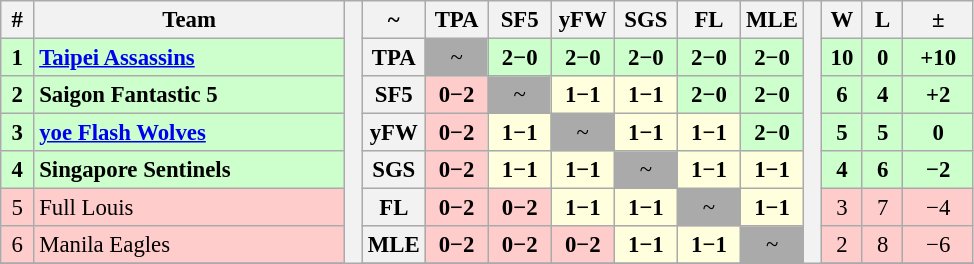<table class="wikitable" style="font-size: 95%; text-align: center">
<tr>
<th width="15">#</th>
<th style="width:200px;">Team</th>
<th rowspan="10" style="width:5px;;"></th>
<th>~</th>
<th style="width:35px;" title="">TPA</th>
<th style="width:35px;" title="">SF5</th>
<th style="width:35px;" title="">yFW</th>
<th style="width:35px;" title="">SGS</th>
<th style="width:35px;" title="">FL</th>
<th style="width:35px;" title="">MLE</th>
<th rowspan="10" style="width:5px;;"></th>
<th style="width:20px;" title="Wins">W</th>
<th style="width:20px;" title="Losses">L</th>
<th style="width:40px;">±</th>
</tr>
<tr style="background:#cfc;">
<td><strong>1</strong></td>
<td style="text-align: left"> <strong><a href='#'>Taipei Assassins</a></strong></td>
<th>TPA</th>
<td style="background-color:#aaaaaa">~</td>
<td style="background-color:#ccffcc"><strong>2−0</strong></td>
<td style="background-color:#ccffcc"><strong>2−0</strong></td>
<td style="background-color:#ccffcc"><strong>2−0</strong></td>
<td style="background-color:#ccffcc"><strong>2−0</strong></td>
<td style="background-color:#ccffcc"><strong>2−0</strong></td>
<td><strong>10</strong></td>
<td><strong>0</strong></td>
<td><strong>+10</strong></td>
</tr>
<tr style="background:#cfc;">
<td><strong>2</strong></td>
<td style="text-align: left"> <strong>Saigon Fantastic 5</strong></td>
<th>SF5</th>
<td style="background-color:#ffcccc"><strong>0−2</strong></td>
<td style="background-color:#aaaaaa">~</td>
<td style="background-color:#ffd;"><strong>1−1</strong></td>
<td style="background-color:#ffd;"><strong>1−1</strong></td>
<td style="background-color:#ccffcc"><strong>2−0</strong></td>
<td style="background-color:#ccffcc"><strong>2−0</strong></td>
<td><strong>6</strong></td>
<td><strong>4</strong></td>
<td><strong>+2</strong></td>
</tr>
<tr style="background:#cfc;">
<td><strong>3</strong></td>
<td style="text-align: left"> <strong><a href='#'>yoe Flash Wolves</a></strong></td>
<th>yFW</th>
<td style="background-color:#ffcccc"><strong>0−2</strong></td>
<td style="background-color:#ffd;"><strong>1−1</strong></td>
<td style="background-color:#aaaaaa">~</td>
<td style="background-color:#ffd;"><strong>1−1</strong></td>
<td style="background-color:#ffd;"><strong>1−1</strong></td>
<td style="background-color:#ccffcc"><strong>2−0</strong></td>
<td><strong>5</strong></td>
<td><strong>5</strong></td>
<td><strong>0</strong></td>
</tr>
<tr style="background:#cfc;">
<td><strong>4</strong></td>
<td style="text-align: left"> <strong>⁠Singapore Sentinels</strong></td>
<th>SGS</th>
<td style="background-color:#ffcccc"><strong>0−2</strong></td>
<td style="background-color:#ffd;"><strong>1−1</strong></td>
<td style="background-color:#ffd;"><strong>1−1</strong></td>
<td style="background-color:#aaaaaa">~</td>
<td style="background-color:#ffd;"><strong>1−1</strong></td>
<td style="background-color:#ffd;"><strong>1−1</strong></td>
<td><strong>4</strong></td>
<td><strong>6</strong></td>
<td><strong>−2</strong></td>
</tr>
<tr style="background-color:#ffcccc">
<td>5</td>
<td style="text-align: left"> Full Louis</td>
<th>FL</th>
<td style="background-color:#ffcccc"><strong>0−2</strong></td>
<td style="background-color:#ffcccc"><strong>0−2</strong></td>
<td style="background-color:#ffd;"><strong>1−1</strong></td>
<td style="background-color:#ffd;"><strong>1−1</strong></td>
<td style="background-color:#aaaaaa">~</td>
<td style="background-color:#ffd;"><strong>1−1</strong></td>
<td>3</td>
<td>7</td>
<td>−4</td>
</tr>
<tr style="background-color:#ffcccc">
<td>6</td>
<td style="text-align: left"> Manila Eagles</td>
<th>MLE</th>
<td style="background-color:#ffcccc"><strong>0−2</strong></td>
<td style="background-color:#ffcccc"><strong>0−2</strong></td>
<td style="background-color:#ffcccc"><strong>0−2</strong></td>
<td style="background-color:#ffd;"><strong>1−1</strong></td>
<td style="background-color:#ffd;"><strong>1−1</strong></td>
<td style="background-color:#aaaaaa">~</td>
<td>2</td>
<td>8</td>
<td>−6</td>
</tr>
<tr>
</tr>
</table>
